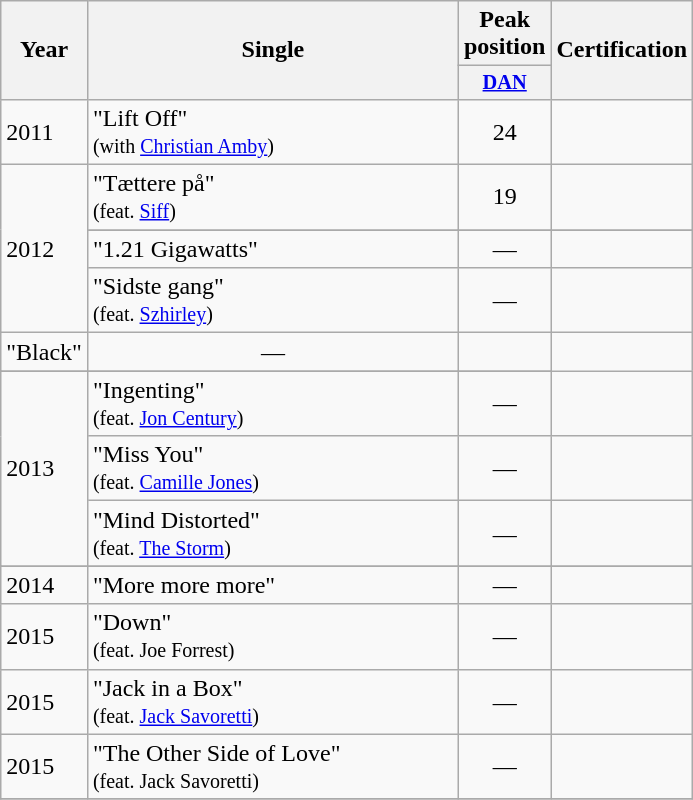<table class="wikitable plainrowheaders" style="text-align:left;" border="1">
<tr>
<th scope="col" rowspan="2">Year</th>
<th scope="col" rowspan="2" style="width:15em;">Single</th>
<th scope="col" colspan="1">Peak position</th>
<th scope="col" rowspan="2">Certification</th>
</tr>
<tr>
<th scope="col" style="width:3em;font-size:85%;"><a href='#'>DAN</a><br></th>
</tr>
<tr>
<td>2011</td>
<td>"Lift Off" <br><small>(with <a href='#'>Christian Amby</a>)</small></td>
<td style="text-align:center;">24</td>
<td></td>
</tr>
<tr>
<td rowspan="4">2012</td>
<td>"Tættere på" <br><small>(feat. <a href='#'>Siff</a>)</small></td>
<td style="text-align:center;">19</td>
<td></td>
</tr>
<tr>
</tr>
<tr>
<td>"1.21 Gigawatts"</td>
<td style="text-align:center;">—</td>
<td></td>
</tr>
<tr>
<td>"Sidste gang" <br><small>(feat. <a href='#'>Szhirley</a>)</small></td>
<td style="text-align:center;">—</td>
<td></td>
</tr>
<tr>
<td>"Black"</td>
<td style="text-align:center;">—</td>
<td></td>
</tr>
<tr>
</tr>
<tr>
<td rowspan="3">2013</td>
<td>"Ingenting" <br><small>(feat. <a href='#'>Jon Century</a>)</small></td>
<td style="text-align:center;">—</td>
<td></td>
</tr>
<tr>
<td>"Miss You" <br><small>(feat. <a href='#'>Camille Jones</a>)</small></td>
<td style="text-align:center;">—</td>
<td></td>
</tr>
<tr>
<td>"Mind Distorted" <br><small>(feat. <a href='#'>The Storm</a>)</small></td>
<td style="text-align:center;">—</td>
<td></td>
</tr>
<tr>
</tr>
<tr>
<td>2014</td>
<td>"More more more"</td>
<td style="text-align:center;">—</td>
<td></td>
</tr>
<tr>
<td>2015</td>
<td>"Down"<br><small>(feat. Joe Forrest)</small></td>
<td style="text-align:center;">—</td>
<td></td>
</tr>
<tr>
<td>2015</td>
<td>"Jack in a Box"<br><small>(feat. <a href='#'>Jack Savoretti</a>)</small></td>
<td style="text-align:center;">—</td>
<td></td>
</tr>
<tr>
<td>2015</td>
<td>"The Other Side of Love"<br> <small>(feat. Jack Savoretti)</small></td>
<td style="text-align:center;">—</td>
<td></td>
</tr>
<tr>
</tr>
</table>
